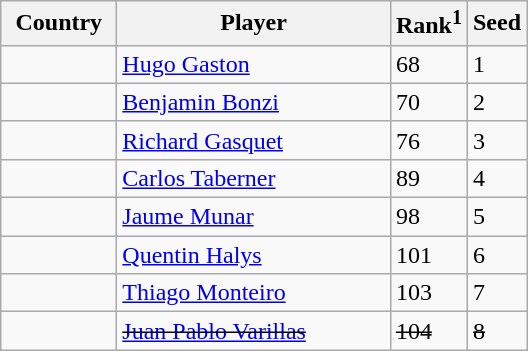<table class="sortable wikitable">
<tr>
<th width="70">Country</th>
<th width="175">Player</th>
<th>Rank<sup>1</sup></th>
<th>Seed</th>
</tr>
<tr>
<td></td>
<td><a href='#'>Hugo Gaston</a></td>
<td>68</td>
<td>1</td>
</tr>
<tr>
<td></td>
<td><a href='#'>Benjamin Bonzi</a></td>
<td>70</td>
<td>2</td>
</tr>
<tr>
<td></td>
<td><a href='#'>Richard Gasquet</a></td>
<td>76</td>
<td>3</td>
</tr>
<tr>
<td></td>
<td><a href='#'>Carlos Taberner</a></td>
<td>89</td>
<td>4</td>
</tr>
<tr>
<td></td>
<td><a href='#'>Jaume Munar</a></td>
<td>98</td>
<td>5</td>
</tr>
<tr>
<td></td>
<td><a href='#'>Quentin Halys</a></td>
<td>101</td>
<td>6</td>
</tr>
<tr>
<td></td>
<td><a href='#'>Thiago Monteiro</a></td>
<td>103</td>
<td>7</td>
</tr>
<tr>
<td><s></s></td>
<td><s><a href='#'>Juan Pablo Varillas</a></s></td>
<td><s>104</s></td>
<td><s>8</s></td>
</tr>
</table>
